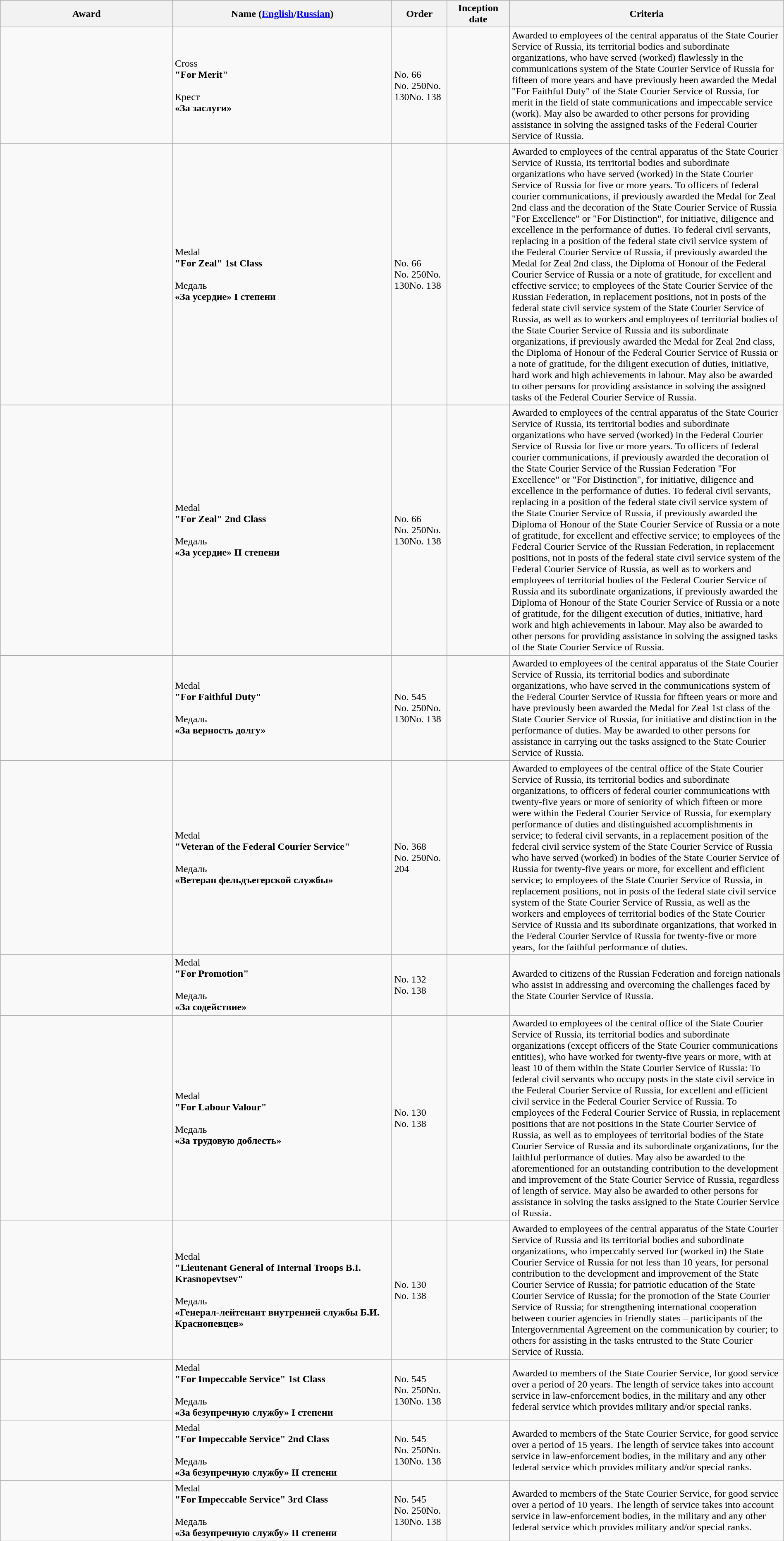<table class="wikitable sortable" style="width:100%">
<tr>
<th style="width:22%">Award</th>
<th style="width:28%">Name (<a href='#'>English</a>/<a href='#'>Russian</a>)</th>
<th style="width:7%">Order</th>
<th style="width:8%">Inception date</th>
<th style="width:35%">Criteria</th>
</tr>
<tr>
<td><br></td>
<td>Cross<br><strong>"For Merit"</strong><br><br>Крест<br><strong>«За заслуги»</strong></td>
<td>No. 66<br>No. 250No. 130No. 138</td>
<td><br></td>
<td>Awarded to employees of the central apparatus of the State Courier Service of Russia, its territorial bodies and subordinate organizations, who have served (worked) flawlessly in the communications system of the State Courier Service of Russia for fifteen of more years and have previously been awarded the Medal "For Faithful Duty" of the State Courier Service of Russia, for merit in the field of state communications and impeccable service (work).  May also be awarded to other persons for providing assistance in solving the assigned tasks of the Federal Courier Service of Russia.</td>
</tr>
<tr>
<td><br></td>
<td>Medal<br><strong>"For Zeal" 1st Class</strong><br><br>Медаль<br><strong>«За усердие» I степени</strong></td>
<td>No. 66<br>No. 250No. 130No. 138</td>
<td><br></td>
<td>Awarded to employees of the central apparatus of the State Courier Service of Russia, its territorial bodies and subordinate organizations who have served (worked) in the State Courier Service of Russia for five or more years.  To officers of federal courier communications, if previously awarded the Medal for Zeal 2nd class and the decoration of the State Courier Service of Russia "For Excellence" or "For Distinction", for initiative, diligence and excellence in the performance of duties.  To federal civil servants, replacing in a position of the federal state civil service system of the Federal Courier Service of Russia, if previously awarded the Medal for Zeal 2nd class, the Diploma of Honour of the Federal Courier Service of Russia or a note of gratitude, for excellent and effective service; to employees of the State Courier Service of the Russian Federation, in replacement positions, not in posts of the federal state civil service system of the State Courier Service of Russia, as well as to workers and employees of territorial bodies of the State Courier Service of Russia and its subordinate organizations, if previously awarded the Medal for Zeal 2nd class, the Diploma of Honour of the Federal Courier Service of Russia or a note of gratitude, for the diligent execution of duties, initiative, hard work and high achievements in labour.  May also be awarded to other persons for providing assistance in solving the assigned tasks of the Federal Courier Service of Russia.</td>
</tr>
<tr>
<td><br></td>
<td>Medal<br><strong>"For Zeal" 2nd Class</strong><br><br>Медаль<br><strong>«За усердие» II степени</strong></td>
<td>No. 66<br>No. 250No. 130No. 138</td>
<td><br></td>
<td>Awarded to employees of the central apparatus of the State Courier Service of Russia, its territorial bodies and subordinate organizations who have served (worked) in the Federal Courier Service of Russia for five or more years.  To officers of federal courier communications, if previously awarded the decoration of the State Courier Service of the Russian Federation "For Excellence" or "For Distinction", for initiative, diligence and excellence in the performance of duties.  To federal civil servants, replacing in a position of the federal state civil service system of the State Courier Service of Russia, if previously awarded the Diploma of Honour of the State Courier Service of Russia or a note of gratitude, for excellent and effective service; to employees of the Federal Courier Service of the Russian Federation, in replacement positions, not in posts of the federal state civil service system of the Federal Courier Service of Russia, as well as to workers and employees of territorial bodies of the Federal Courier Service of Russia and its subordinate organizations, if previously awarded the Diploma of Honour of the State Courier Service of Russia or a note of gratitude, for the diligent execution of duties, initiative, hard work and high achievements in labour.  May also be awarded to other persons for providing assistance in solving the assigned tasks of the State Courier Service of Russia.</td>
</tr>
<tr>
<td><br></td>
<td>Medal<br><strong>"For Faithful Duty"</strong><br><br>Медаль<br><strong>«За верность долгу»</strong></td>
<td>No. 545<br>No. 250No. 130No. 138</td>
<td><br></td>
<td>Awarded to employees of the central apparatus of the State Courier Service of Russia, its territorial bodies and subordinate organizations, who have served in the communications system of the Federal Courier Service of Russia for fifteen years or more and have previously been awarded the Medal for Zeal 1st class of the State Courier Service of Russia, for initiative and distinction in the performance of duties.  May be awarded to other persons for assistance in carrying out the tasks assigned to the State Courier Service of Russia.</td>
</tr>
<tr>
<td><br></td>
<td>Medal<br><strong>"Veteran of the Federal Courier Service"</strong><br><br>Медаль<br><strong>«Ветеран фельдъегерской службы»</strong></td>
<td>No. 368<br>No. 250No. 204</td>
<td><br></td>
<td>Awarded to employees of the central office of the State Courier Service of Russia, its territorial bodies and subordinate organizations, to officers of federal courier communications with twenty-five years or more of seniority of which fifteen or more were within the Federal Courier Service of Russia, for exemplary performance of duties and distinguished accomplishments in service; to federal civil servants, in a replacement position of the federal civil service system of the State Courier Service of Russia who have served (worked) in bodies of the State Courier Service of Russia for twenty-five years or more, for excellent and efficient service; to employees of the State Courier Service of Russia, in replacement positions, not in posts of the federal state civil service system of the State Courier Service of Russia, as well as the workers and employees of territorial bodies of the State Courier Service of Russia and its subordinate organizations, that worked in the Federal Courier Service of Russia for twenty-five or more years, for the faithful performance of duties.</td>
</tr>
<tr>
<td><br></td>
<td>Medal<br><strong>"For Promotion"</strong><br><br>Медаль<br><strong>«За содействие»</strong></td>
<td>No. 132<br>No. 138</td>
<td><br></td>
<td>Awarded to citizens of the Russian Federation and foreign nationals who assist in addressing and overcoming the challenges faced by the State Courier Service of Russia.</td>
</tr>
<tr>
<td><br></td>
<td>Medal<br><strong>"For Labour Valour"</strong><br><br>Медаль<br><strong>«За трудовую доблесть»</strong></td>
<td>No. 130<br>No. 138</td>
<td><br></td>
<td>Awarded to employees of the central office of the State Courier Service of Russia, its territorial bodies and subordinate organizations (except officers of the State Courier communications entities), who have worked for twenty-five years or more, with at least 10 of them within the State Courier Service of Russia: To federal civil servants who occupy posts in the state civil service in the Federal Courier Service of Russia, for excellent and efficient civil service in the Federal Courier Service of Russia.  To employees of the Federal Courier Service of Russia, in replacement positions that are not positions in the State Courier Service of Russia, as well as to employees of territorial bodies of the State Courier Service of Russia and its subordinate organizations, for the faithful performance of duties.  May also be awarded to the aforementioned for an outstanding contribution to the development and improvement of the State Courier Service of Russia, regardless of length of service.   May also be awarded to other persons for assistance in solving the tasks assigned to the State Courier Service of Russia.</td>
</tr>
<tr>
<td><br></td>
<td>Medal<br><strong>"Lieutenant General of Internal Troops B.I. Krasnopevtsev"</strong><br><br>Медаль<br><strong>«Генерал-лейтенант внутренней службы Б.И. Краснопевцев»</strong></td>
<td>No. 130<br>No. 138</td>
<td><br></td>
<td>Awarded to employees of the central apparatus of the State Courier Service of Russia and its territorial bodies and subordinate organizations, who impeccably served for (worked in) the State Courier Service of Russia for not less than 10 years, for personal contribution to the development and improvement of the State Courier Service of Russia; for patriotic education of the State Courier Service of Russia; for the promotion of the State Courier Service of Russia; for strengthening international cooperation between courier agencies in friendly states – participants of the Intergovernmental Agreement on the communication by courier; to others for assisting in the tasks entrusted to the State Courier Service of Russia.</td>
</tr>
<tr>
<td><br></td>
<td>Medal<br><strong>"For Impeccable Service" 1st Class</strong><br><br>Медаль<br><strong>«За безупречную службу» I степени</strong></td>
<td>No. 545<br>No. 250No. 130No. 138</td>
<td><br></td>
<td>Awarded to members of the State Courier Service, for good service over a period of 20 years.  The length of service takes into account service in law-enforcement bodies, in the military and any other federal service which provides military and/or special ranks.</td>
</tr>
<tr>
<td><br></td>
<td>Medal<br><strong>"For Impeccable Service" 2nd Class</strong><br><br>Медаль<br><strong>«За безупречную службу» II степени</strong></td>
<td>No. 545<br>No. 250No. 130No. 138</td>
<td><br></td>
<td>Awarded to members of the State Courier Service, for good service over a period of 15 years.  The length of service takes into account service in law-enforcement bodies, in the military and any other federal service which provides military and/or special ranks.</td>
</tr>
<tr>
<td><br></td>
<td>Medal<br><strong>"For Impeccable Service" 3rd Class</strong><br><br>Медаль<br><strong>«За безупречную службу» II степени</strong></td>
<td>No. 545<br>No. 250No. 130No. 138</td>
<td><br></td>
<td>Awarded to members of the State Courier Service, for good service over a period of 10 years.  The length of service takes into account service in law-enforcement bodies, in the military and any other federal service which provides military and/or special ranks.</td>
</tr>
</table>
